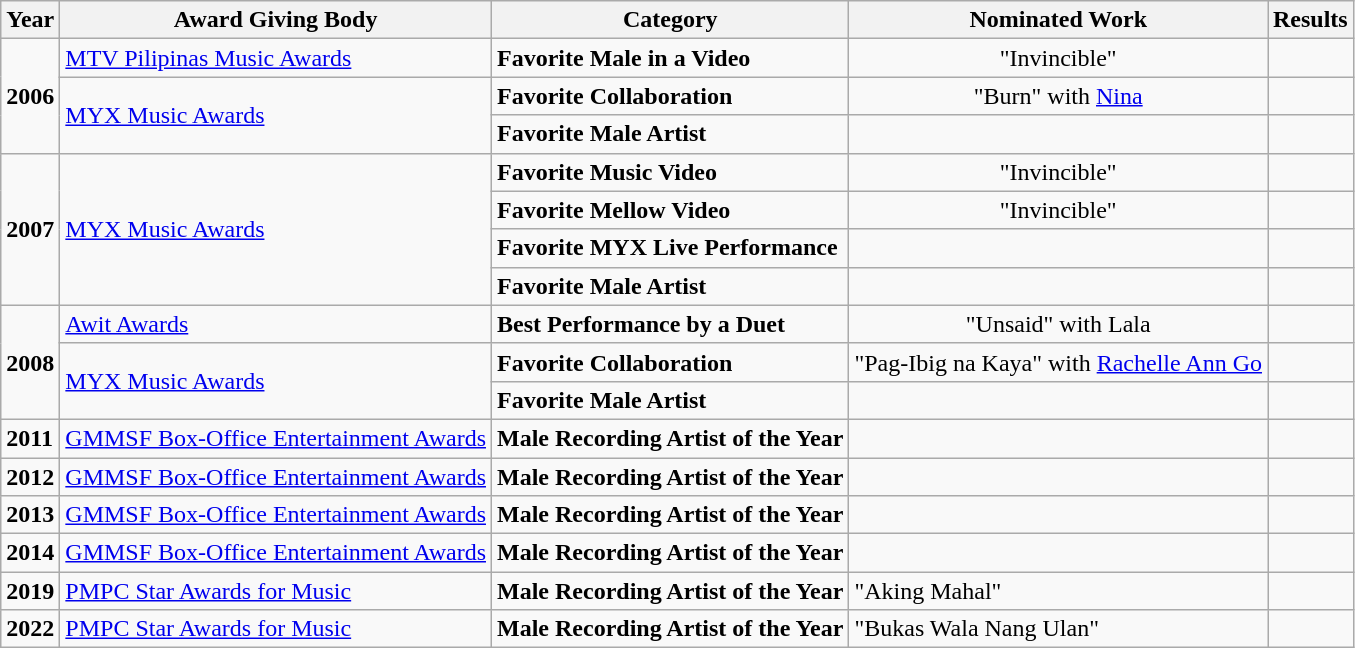<table class="wikitable">
<tr>
<th>Year</th>
<th>Award Giving Body</th>
<th>Category</th>
<th>Nominated Work</th>
<th>Results</th>
</tr>
<tr>
<td rowspan=3><strong>2006</strong></td>
<td><a href='#'>MTV Pilipinas Music Awards</a></td>
<td><strong>Favorite Male in a Video</strong></td>
<td align=center>"Invincible"</td>
<td></td>
</tr>
<tr>
<td rowspan=2><a href='#'>MYX Music Awards</a></td>
<td><strong>Favorite Collaboration</strong></td>
<td align=center>"Burn" with <a href='#'>Nina</a></td>
<td></td>
</tr>
<tr>
<td><strong>Favorite Male Artist</strong></td>
<td></td>
<td></td>
</tr>
<tr>
<td rowspan=4><strong>2007</strong></td>
<td rowspan=4><a href='#'>MYX Music Awards</a></td>
<td><strong>Favorite Music Video</strong></td>
<td align=center>"Invincible"</td>
<td></td>
</tr>
<tr>
<td><strong>Favorite Mellow Video</strong></td>
<td align=center>"Invincible"</td>
<td></td>
</tr>
<tr>
<td><strong>Favorite MYX Live Performance</strong></td>
<td></td>
<td></td>
</tr>
<tr>
<td><strong>Favorite Male Artist</strong></td>
<td></td>
<td></td>
</tr>
<tr>
<td rowspan=3><strong>2008</strong></td>
<td><a href='#'>Awit Awards</a></td>
<td><strong>Best Performance by a Duet</strong></td>
<td align=center>"Unsaid" with Lala</td>
<td></td>
</tr>
<tr>
<td rowspan=2><a href='#'>MYX Music Awards</a></td>
<td><strong>Favorite Collaboration</strong></td>
<td align=center>"Pag-Ibig na Kaya" with <a href='#'>Rachelle Ann Go</a></td>
<td></td>
</tr>
<tr>
<td><strong>Favorite Male Artist</strong></td>
<td></td>
<td></td>
</tr>
<tr>
<td><strong>2011</strong></td>
<td><a href='#'>GMMSF Box-Office Entertainment Awards</a></td>
<td><strong>Male Recording Artist of the Year</strong></td>
<td></td>
<td></td>
</tr>
<tr>
<td><strong>2012</strong></td>
<td><a href='#'>GMMSF Box-Office Entertainment Awards</a></td>
<td><strong>Male Recording Artist of the Year</strong></td>
<td></td>
<td></td>
</tr>
<tr>
<td><strong>2013</strong></td>
<td><a href='#'>GMMSF Box-Office Entertainment Awards</a></td>
<td><strong>Male Recording Artist of the Year</strong></td>
<td></td>
<td></td>
</tr>
<tr>
<td><strong>2014</strong></td>
<td><a href='#'>GMMSF Box-Office Entertainment Awards</a></td>
<td><strong>Male Recording Artist of the Year</strong></td>
<td></td>
<td></td>
</tr>
<tr>
<td><strong>2019</strong></td>
<td><a href='#'>PMPC Star Awards for Music</a></td>
<td><strong>Male Recording Artist of the Year</strong></td>
<td>"Aking Mahal"</td>
<td></td>
</tr>
<tr>
<td><strong>2022</strong></td>
<td><a href='#'>PMPC Star Awards for Music</a></td>
<td><strong>Male Recording Artist of the Year</strong></td>
<td>"Bukas Wala Nang Ulan"</td>
<td></td>
</tr>
</table>
